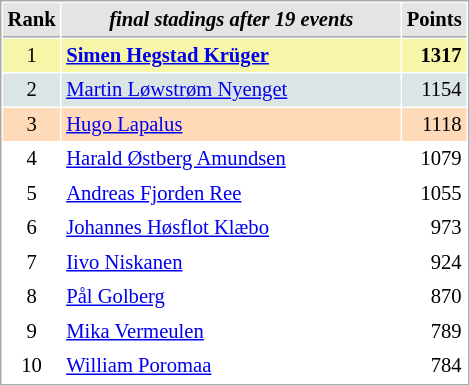<table cellspacing="1" cellpadding="3" style="border:1px solid #AAAAAA;font-size:86%">
<tr style="background-color: #E4E4E4;">
<th style="border-bottom:1px solid #AAAAAA" width=10>Rank</th>
<th style="border-bottom:1px solid #AAAAAA" width=220><em>final stadings after 19 events</em></th>
<th style="border-bottom:1px solid #AAAAAA" width=20 align=right>Points</th>
</tr>
<tr style="background:#f7f6a8;">
<td align=center>1</td>
<td> <strong><a href='#'>Simen Hegstad Krüger</a></strong>  </td>
<td align=right><strong>1317</strong></td>
</tr>
<tr style="background:#dce5e5;">
<td align=center>2</td>
<td> <a href='#'>Martin Løwstrøm Nyenget</a></td>
<td align=right>1154</td>
</tr>
<tr style="background:#ffdab9;">
<td align=center>3</td>
<td> <a href='#'>Hugo Lapalus</a></td>
<td align=right>1118</td>
</tr>
<tr>
<td align=center>4</td>
<td> <a href='#'>Harald Østberg Amundsen</a></td>
<td align=right>1079</td>
</tr>
<tr>
<td align=center>5</td>
<td> <a href='#'>Andreas Fjorden Ree</a></td>
<td align=right>1055</td>
</tr>
<tr>
<td align=center>6</td>
<td> <a href='#'>Johannes Høsflot Klæbo</a></td>
<td align=right>973</td>
</tr>
<tr>
<td align=center>7</td>
<td> <a href='#'>Iivo Niskanen</a></td>
<td align=right>924</td>
</tr>
<tr>
<td align=center>8</td>
<td> <a href='#'>Pål Golberg</a></td>
<td align=right>870</td>
</tr>
<tr>
<td align=center>9</td>
<td> <a href='#'>Mika Vermeulen</a></td>
<td align=right>789</td>
</tr>
<tr>
<td align=center>10</td>
<td> <a href='#'>William Poromaa</a></td>
<td align=right>784</td>
</tr>
</table>
